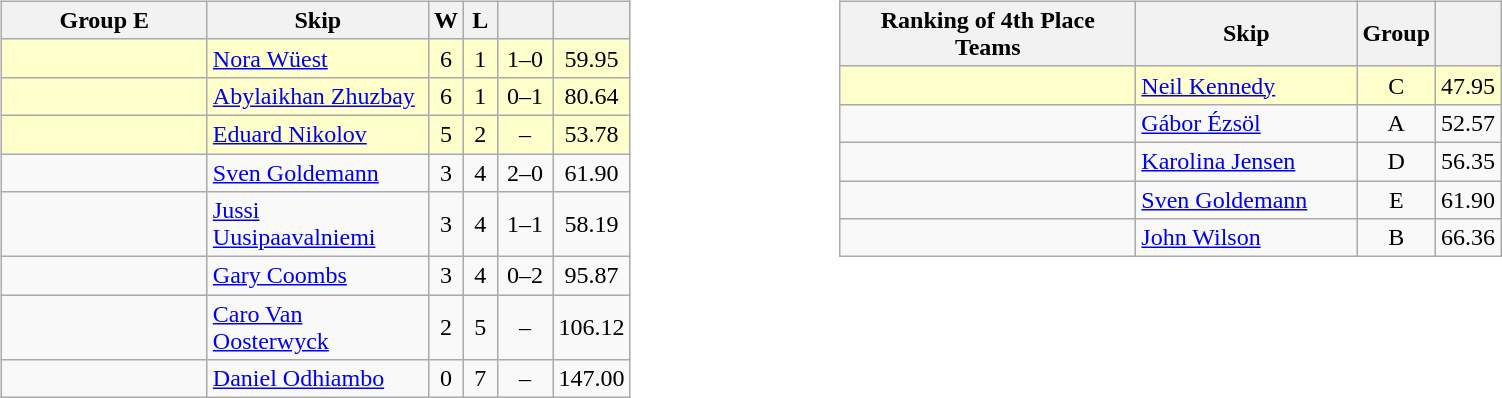<table>
<tr>
<td valign=top width=11%><br><table class="wikitable" style="text-align: center;">
<tr>
<th width=130>Group E</th>
<th width=140>Skip</th>
<th width=15>W</th>
<th width=15>L</th>
<th width=30></th>
<th width=15></th>
</tr>
<tr bgcolor=#ffffcc>
<td style="text-align:left;"></td>
<td style="text-align:left;"><a href='#'>Nora Wüest</a></td>
<td>6</td>
<td>1</td>
<td>1–0</td>
<td>59.95</td>
</tr>
<tr bgcolor=#ffffcc>
<td style="text-align:left;"></td>
<td style="text-align:left;"><a href='#'>Abylaikhan Zhuzbay</a></td>
<td>6</td>
<td>1</td>
<td>0–1</td>
<td>80.64</td>
</tr>
<tr bgcolor=#ffffcc>
<td style="text-align:left;"></td>
<td style="text-align:left;"><a href='#'>Eduard Nikolov</a></td>
<td>5</td>
<td>2</td>
<td>–</td>
<td>53.78</td>
</tr>
<tr>
<td style="text-align:left;"></td>
<td style="text-align:left;"><a href='#'>Sven Goldemann</a></td>
<td>3</td>
<td>4</td>
<td>2–0</td>
<td>61.90</td>
</tr>
<tr>
<td style="text-align:left;"></td>
<td style="text-align:left;"><a href='#'>Jussi Uusipaavalniemi</a></td>
<td>3</td>
<td>4</td>
<td>1–1</td>
<td>58.19</td>
</tr>
<tr>
<td style="text-align:left;"></td>
<td style="text-align:left;"><a href='#'>Gary Coombs</a></td>
<td>3</td>
<td>4</td>
<td>0–2</td>
<td>95.87</td>
</tr>
<tr>
<td style="text-align:left;"></td>
<td style="text-align:left;"><a href='#'>Caro Van Oosterwyck</a></td>
<td>2</td>
<td>5</td>
<td>–</td>
<td>106.12</td>
</tr>
<tr>
<td style="text-align:left;"></td>
<td style="text-align:left;"><a href='#'>Daniel Odhiambo</a></td>
<td>0</td>
<td>7</td>
<td>–</td>
<td>147.00</td>
</tr>
</table>
</td>
<td valign=top width=19%><br><table class="wikitable" style="text-align: center;">
<tr>
<th width=190>Ranking of 4th Place Teams</th>
<th width=140>Skip</th>
<th width=20>Group</th>
<th width=20></th>
</tr>
<tr bgcolor=#ffffcc>
<td style="text-align:left;"></td>
<td style="text-align:left;"><a href='#'>Neil Kennedy</a></td>
<td>C</td>
<td>47.95</td>
</tr>
<tr>
<td style="text-align:left;"></td>
<td style="text-align:left;"><a href='#'>Gábor Ézsöl</a></td>
<td>A</td>
<td>52.57</td>
</tr>
<tr>
<td style="text-align:left;"></td>
<td style="text-align:left;"><a href='#'>Karolina Jensen</a></td>
<td>D</td>
<td>56.35</td>
</tr>
<tr>
<td style="text-align:left;"></td>
<td style="text-align:left;"><a href='#'>Sven Goldemann</a></td>
<td>E</td>
<td>61.90</td>
</tr>
<tr>
<td style="text-align:left;"></td>
<td style="text-align:left;"><a href='#'>John Wilson</a></td>
<td>B</td>
<td>66.36</td>
</tr>
</table>
</td>
</tr>
</table>
